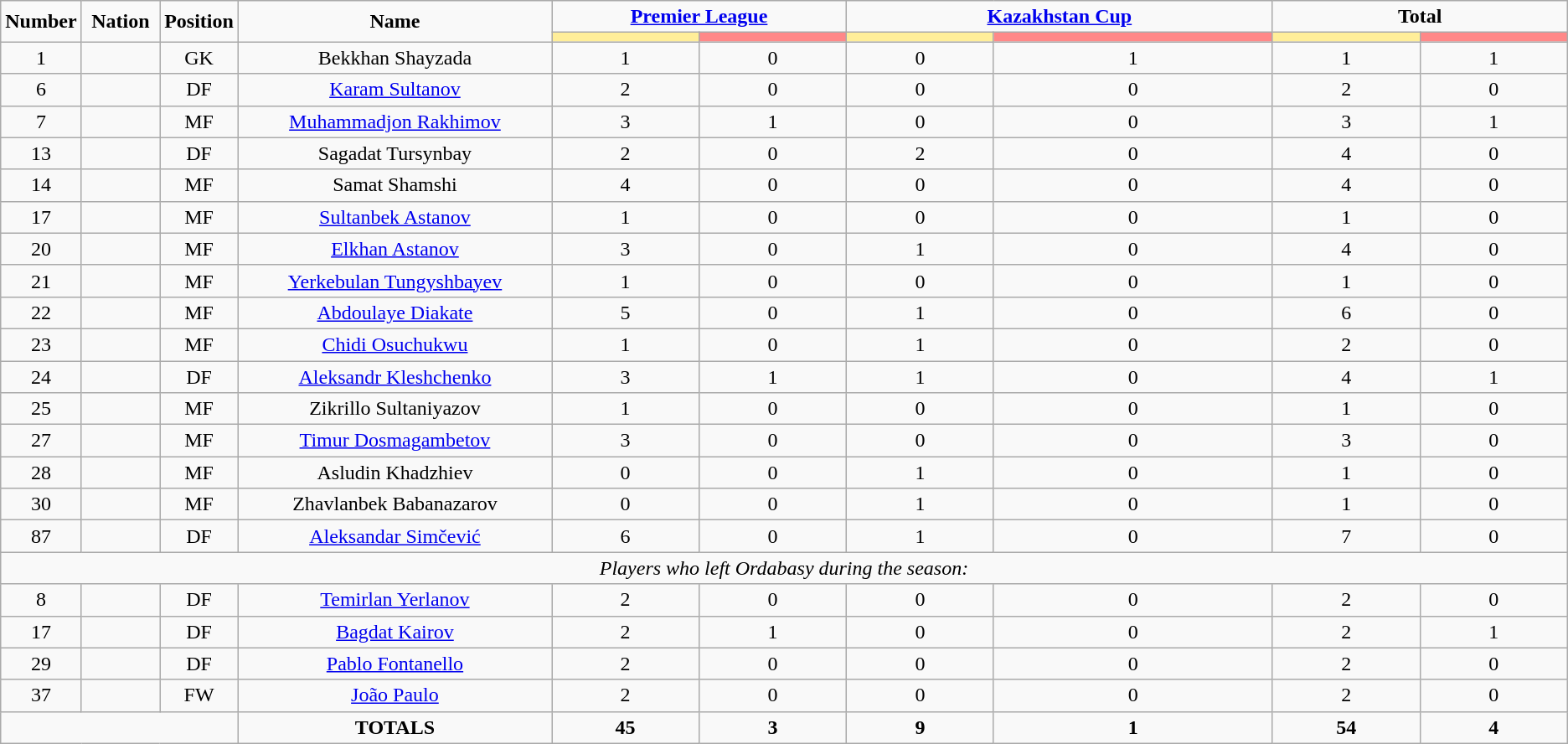<table class="wikitable" style="text-align:center;">
<tr>
<td rowspan="2"  style="width:5%; text-align:center;"><strong>Number</strong></td>
<td rowspan="2"  style="width:5%; text-align:center;"><strong>Nation</strong></td>
<td rowspan="2"  style="width:5%; text-align:center;"><strong>Position</strong></td>
<td rowspan="2"  style="width:20%; text-align:center;"><strong>Name</strong></td>
<td colspan="2" style="text-align:center;"><strong><a href='#'>Premier League</a></strong></td>
<td colspan="2" style="text-align:center;"><strong><a href='#'>Kazakhstan Cup</a></strong></td>
<td colspan="2" style="text-align:center;"><strong>Total</strong></td>
</tr>
<tr>
<th style="width:60px; background:#fe9;"></th>
<th style="width:60px; background:#ff8888;"></th>
<th style="width:60px; background:#fe9;"></th>
<th style="width:120px; background:#ff8888;"></th>
<th style="width:60px; background:#fe9;"></th>
<th style="width:60px; background:#ff8888;"></th>
</tr>
<tr>
<td>1</td>
<td></td>
<td>GK</td>
<td>Bekkhan Shayzada</td>
<td>1</td>
<td>0</td>
<td>0</td>
<td>1</td>
<td>1</td>
<td>1</td>
</tr>
<tr>
<td>6</td>
<td></td>
<td>DF</td>
<td><a href='#'>Karam Sultanov</a></td>
<td>2</td>
<td>0</td>
<td>0</td>
<td>0</td>
<td>2</td>
<td>0</td>
</tr>
<tr>
<td>7</td>
<td></td>
<td>MF</td>
<td><a href='#'>Muhammadjon Rakhimov</a></td>
<td>3</td>
<td>1</td>
<td>0</td>
<td>0</td>
<td>3</td>
<td>1</td>
</tr>
<tr>
<td>13</td>
<td></td>
<td>DF</td>
<td>Sagadat Tursynbay</td>
<td>2</td>
<td>0</td>
<td>2</td>
<td>0</td>
<td>4</td>
<td>0</td>
</tr>
<tr>
<td>14</td>
<td></td>
<td>MF</td>
<td>Samat Shamshi</td>
<td>4</td>
<td>0</td>
<td>0</td>
<td>0</td>
<td>4</td>
<td>0</td>
</tr>
<tr>
<td>17</td>
<td></td>
<td>MF</td>
<td><a href='#'>Sultanbek Astanov</a></td>
<td>1</td>
<td>0</td>
<td>0</td>
<td>0</td>
<td>1</td>
<td>0</td>
</tr>
<tr>
<td>20</td>
<td></td>
<td>MF</td>
<td><a href='#'>Elkhan Astanov</a></td>
<td>3</td>
<td>0</td>
<td>1</td>
<td>0</td>
<td>4</td>
<td>0</td>
</tr>
<tr>
<td>21</td>
<td></td>
<td>MF</td>
<td><a href='#'>Yerkebulan Tungyshbayev</a></td>
<td>1</td>
<td>0</td>
<td>0</td>
<td>0</td>
<td>1</td>
<td>0</td>
</tr>
<tr>
<td>22</td>
<td></td>
<td>MF</td>
<td><a href='#'>Abdoulaye Diakate</a></td>
<td>5</td>
<td>0</td>
<td>1</td>
<td>0</td>
<td>6</td>
<td>0</td>
</tr>
<tr>
<td>23</td>
<td></td>
<td>MF</td>
<td><a href='#'>Chidi Osuchukwu</a></td>
<td>1</td>
<td>0</td>
<td>1</td>
<td>0</td>
<td>2</td>
<td>0</td>
</tr>
<tr>
<td>24</td>
<td></td>
<td>DF</td>
<td><a href='#'>Aleksandr Kleshchenko</a></td>
<td>3</td>
<td>1</td>
<td>1</td>
<td>0</td>
<td>4</td>
<td>1</td>
</tr>
<tr>
<td>25</td>
<td></td>
<td>MF</td>
<td>Zikrillo Sultaniyazov</td>
<td>1</td>
<td>0</td>
<td>0</td>
<td>0</td>
<td>1</td>
<td>0</td>
</tr>
<tr>
<td>27</td>
<td></td>
<td>MF</td>
<td><a href='#'>Timur Dosmagambetov</a></td>
<td>3</td>
<td>0</td>
<td>0</td>
<td>0</td>
<td>3</td>
<td>0</td>
</tr>
<tr>
<td>28</td>
<td></td>
<td>MF</td>
<td>Asludin Khadzhiev</td>
<td>0</td>
<td>0</td>
<td>1</td>
<td>0</td>
<td>1</td>
<td>0</td>
</tr>
<tr>
<td>30</td>
<td></td>
<td>MF</td>
<td>Zhavlanbek Babanazarov</td>
<td>0</td>
<td>0</td>
<td>1</td>
<td>0</td>
<td>1</td>
<td>0</td>
</tr>
<tr>
<td>87</td>
<td></td>
<td>DF</td>
<td><a href='#'>Aleksandar Simčević</a></td>
<td>6</td>
<td>0</td>
<td>1</td>
<td>0</td>
<td>7</td>
<td>0</td>
</tr>
<tr>
<td colspan="14"><em>Players who left Ordabasy during the season:</em></td>
</tr>
<tr>
<td>8</td>
<td></td>
<td>DF</td>
<td><a href='#'>Temirlan Yerlanov</a></td>
<td>2</td>
<td>0</td>
<td>0</td>
<td>0</td>
<td>2</td>
<td>0</td>
</tr>
<tr>
<td>17</td>
<td></td>
<td>DF</td>
<td><a href='#'>Bagdat Kairov</a></td>
<td>2</td>
<td>1</td>
<td>0</td>
<td>0</td>
<td>2</td>
<td>1</td>
</tr>
<tr>
<td>29</td>
<td></td>
<td>DF</td>
<td><a href='#'>Pablo Fontanello</a></td>
<td>2</td>
<td>0</td>
<td>0</td>
<td>0</td>
<td>2</td>
<td>0</td>
</tr>
<tr>
<td>37</td>
<td></td>
<td>FW</td>
<td><a href='#'>João Paulo</a></td>
<td>2</td>
<td>0</td>
<td>0</td>
<td>0</td>
<td>2</td>
<td>0</td>
</tr>
<tr>
<td colspan="3"></td>
<td><strong>TOTALS</strong></td>
<td><strong>45</strong></td>
<td><strong>3</strong></td>
<td><strong>9</strong></td>
<td><strong>1</strong></td>
<td><strong>54</strong></td>
<td><strong>4</strong></td>
</tr>
</table>
